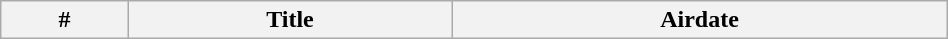<table class="wikitable plainrowheaders" style="width:50%;">
<tr>
<th>#</th>
<th>Title</th>
<th>Airdate<br>








</th>
</tr>
</table>
